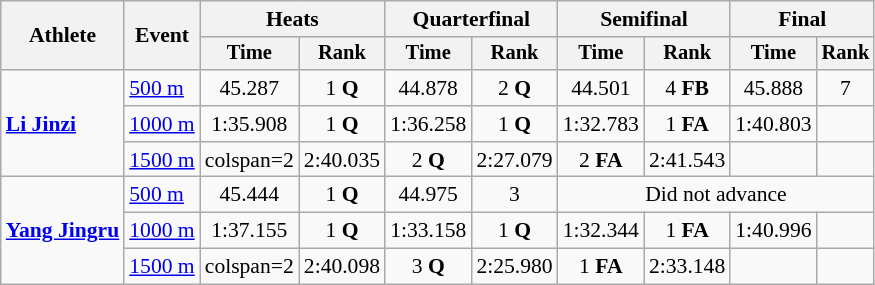<table class="wikitable" style="font-size:90%">
<tr>
<th rowspan=2>Athlete</th>
<th rowspan=2>Event</th>
<th colspan=2>Heats</th>
<th colspan=2>Quarterfinal</th>
<th colspan=2>Semifinal</th>
<th colspan=2>Final</th>
</tr>
<tr style="font-size:95%">
<th>Time</th>
<th>Rank</th>
<th>Time</th>
<th>Rank</th>
<th>Time</th>
<th>Rank</th>
<th>Time</th>
<th>Rank</th>
</tr>
<tr align=center>
<td align=left rowspan=3><strong><a href='#'>Li Jinzi</a></strong></td>
<td align=left><a href='#'>500 m</a></td>
<td>45.287</td>
<td>1 <strong>Q</strong></td>
<td>44.878</td>
<td>2 <strong>Q</strong></td>
<td>44.501</td>
<td>4 <strong>FB</strong></td>
<td>45.888</td>
<td>7</td>
</tr>
<tr align=center>
<td align=left><a href='#'>1000 m</a></td>
<td>1:35.908</td>
<td>1 <strong>Q</strong></td>
<td>1:36.258</td>
<td>1 <strong>Q</strong></td>
<td>1:32.783</td>
<td>1 <strong>FA</strong></td>
<td>1:40.803</td>
<td></td>
</tr>
<tr align=center>
<td align=left><a href='#'>1500 m</a></td>
<td>colspan=2</td>
<td>2:40.035</td>
<td>2 <strong>Q</strong></td>
<td>2:27.079</td>
<td>2 <strong>FA</strong></td>
<td>2:41.543</td>
<td></td>
</tr>
<tr align=center>
<td align=left rowspan=3><strong><a href='#'>Yang Jingru</a></strong></td>
<td align=left><a href='#'>500 m</a></td>
<td>45.444</td>
<td>1 <strong>Q</strong></td>
<td>44.975</td>
<td>3</td>
<td colspan=4>Did not advance</td>
</tr>
<tr align=center>
<td align=left><a href='#'>1000 m</a></td>
<td>1:37.155</td>
<td>1 <strong>Q</strong></td>
<td>1:33.158</td>
<td>1 <strong>Q</strong></td>
<td>1:32.344</td>
<td>1 <strong>FA</strong></td>
<td>1:40.996</td>
<td></td>
</tr>
<tr align=center>
<td align=left><a href='#'>1500 m</a></td>
<td>colspan=2</td>
<td>2:40.098</td>
<td>3 <strong>Q</strong></td>
<td>2:25.980</td>
<td>1 <strong>FA</strong></td>
<td>2:33.148</td>
<td></td>
</tr>
</table>
